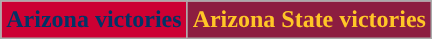<table class="wikitable" style=text-align: center;>
<tr>
<th style="background:#CC0033; color:#003366;"><strong>Arizona victories</strong></th>
<th style="background:#8C1D40; color:#FFC627;"><strong>Arizona State victories </strong></th>
</tr>
</table>
